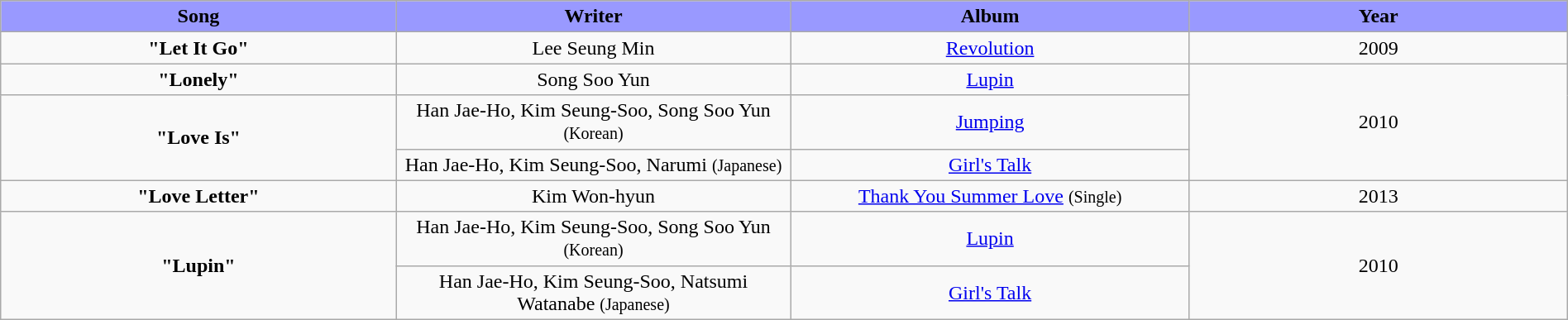<table class="wikitable" style="margin:0.5em auto; clear:both; text-align:center; width:100%">
<tr>
<th width="500" style="background: #99F;">Song</th>
<th width="500" style="background: #99F;">Writer</th>
<th width="500" style="background: #99F;">Album</th>
<th width="500" style="background: #99F;">Year</th>
</tr>
<tr>
<td><strong>"Let It Go"</strong></td>
<td>Lee Seung Min</td>
<td><a href='#'>Revolution</a></td>
<td>2009</td>
</tr>
<tr>
<td><strong>"Lonely"</strong></td>
<td>Song Soo Yun</td>
<td><a href='#'>Lupin</a></td>
<td rowspan="3">2010</td>
</tr>
<tr>
<td rowspan="2"><strong>"Love Is"</strong></td>
<td>Han Jae-Ho, Kim Seung-Soo, Song Soo Yun <small>(Korean)</small></td>
<td><a href='#'>Jumping</a></td>
</tr>
<tr>
<td>Han Jae-Ho, Kim Seung-Soo, Narumi <small>(Japanese)</small></td>
<td><a href='#'>Girl's Talk</a></td>
</tr>
<tr>
<td><strong>"Love Letter"</strong></td>
<td>Kim Won-hyun</td>
<td><a href='#'>Thank You Summer Love</a> <small>(Single)</small></td>
<td rowspan="1">2013</td>
</tr>
<tr>
<td rowspan="2"><strong>"Lupin"</strong></td>
<td>Han Jae-Ho, Kim Seung-Soo, Song Soo Yun <small>(Korean)</small><br></td>
<td><a href='#'>Lupin</a></td>
<td rowspan="2">2010</td>
</tr>
<tr>
<td>Han Jae-Ho, Kim Seung-Soo, Natsumi Watanabe <small>(Japanese)</small></td>
<td><a href='#'>Girl's Talk</a></td>
</tr>
</table>
